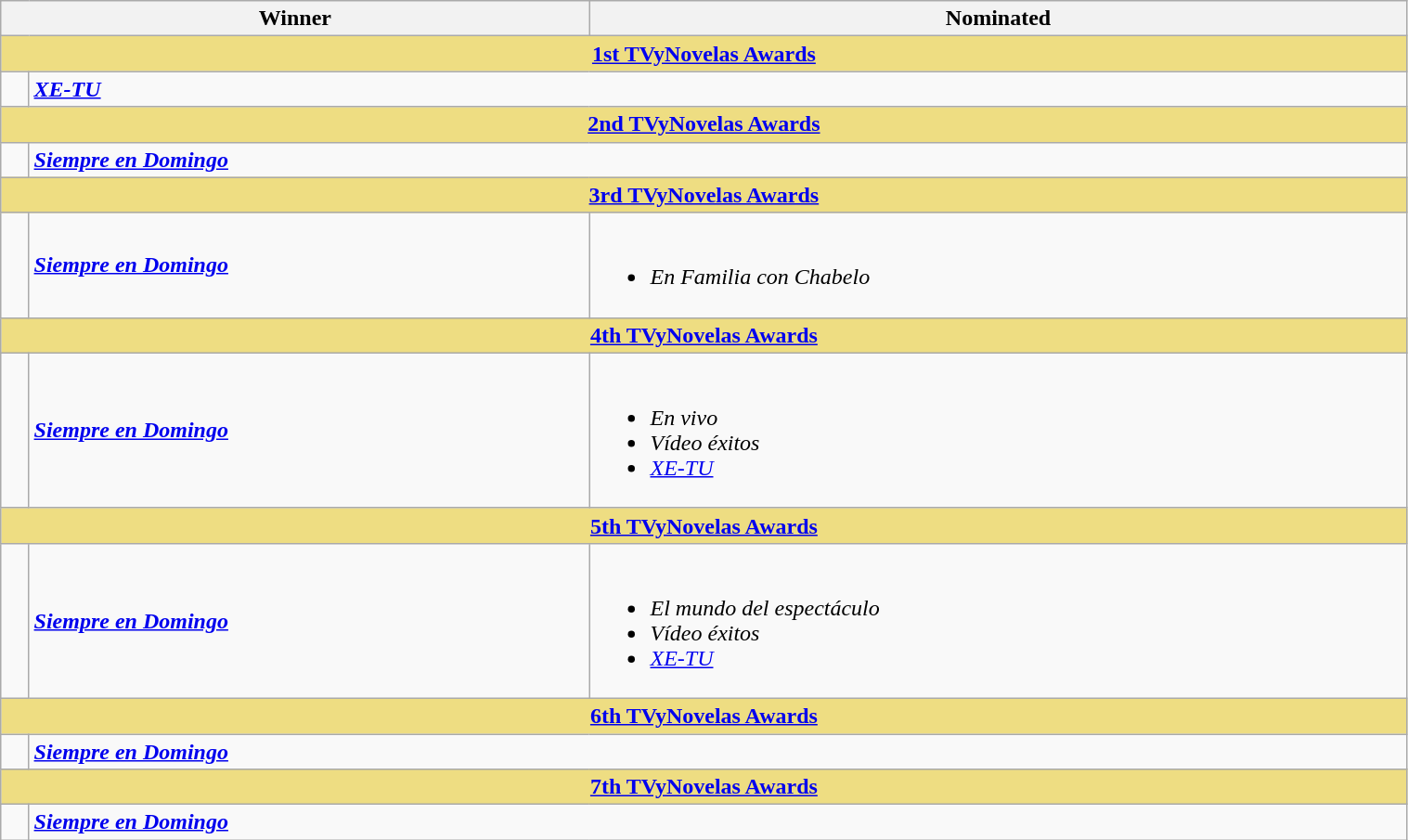<table class="wikitable" width=80%>
<tr align=center>
<th width="150px;" colspan=2; align="center">Winner</th>
<th width="580px;" align="center">Nominated</th>
</tr>
<tr>
<th colspan=9 style="background:#EEDD82;"  align="center"><strong><a href='#'>1st TVyNovelas Awards</a></strong></th>
</tr>
<tr>
<td width=2%></td>
<td colspan=2><strong><em><a href='#'>XE-TU</a></em></strong></td>
</tr>
<tr>
<th colspan=9 style="background:#EEDD82;"  align="center"><strong><a href='#'>2nd TVyNovelas Awards</a></strong></th>
</tr>
<tr>
<td width=2%></td>
<td colspan=2><strong><em><a href='#'>Siempre en Domingo</a></em></strong></td>
</tr>
<tr>
<th colspan=9 style="background:#EEDD82;"  align="center"><strong><a href='#'>3rd TVyNovelas Awards</a></strong></th>
</tr>
<tr>
<td width=2%></td>
<td><strong><em><a href='#'>Siempre en Domingo</a></em></strong></td>
<td><br><ul><li><em>En Familia con Chabelo</em></li></ul></td>
</tr>
<tr>
<th colspan=9 style="background:#EEDD82;"  align="center"><strong><a href='#'>4th TVyNovelas Awards</a></strong></th>
</tr>
<tr>
<td width=2%></td>
<td><strong><em><a href='#'>Siempre en Domingo</a></em></strong></td>
<td><br><ul><li><em>En vivo</em></li><li><em>Vídeo éxitos</em></li><li><em><a href='#'>XE-TU</a></em></li></ul></td>
</tr>
<tr>
<th colspan=9 style="background:#EEDD82;"  align="center"><strong><a href='#'>5th TVyNovelas Awards</a></strong></th>
</tr>
<tr>
<td width=2%></td>
<td><strong><em><a href='#'>Siempre en Domingo</a></em></strong></td>
<td><br><ul><li><em>El mundo del espectáculo</em></li><li><em>Vídeo éxitos</em></li><li><em><a href='#'>XE-TU</a></em></li></ul></td>
</tr>
<tr>
<th colspan=9 style="background:#EEDD82;"  align="center"><strong><a href='#'>6th TVyNovelas Awards</a></strong></th>
</tr>
<tr>
<td width=2%></td>
<td colspan=2><strong><em><a href='#'>Siempre en Domingo</a></em></strong></td>
</tr>
<tr>
<th colspan=9 style="background:#EEDD82;"  align="center"><strong><a href='#'>7th TVyNovelas Awards</a></strong></th>
</tr>
<tr>
<td width=2%></td>
<td colspan=2><strong><em><a href='#'>Siempre en Domingo</a></em></strong></td>
</tr>
</table>
